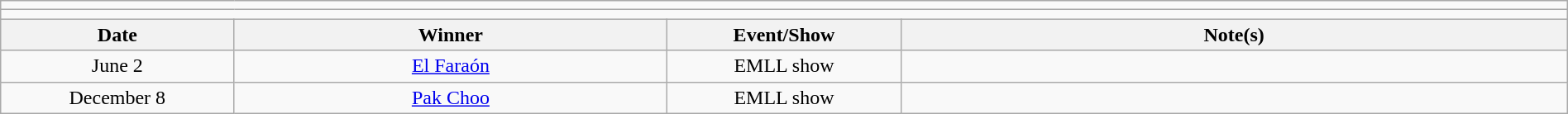<table class="wikitable" style="text-align:center; width:100%;">
<tr>
<td colspan=5></td>
</tr>
<tr>
<td colspan=5><strong></strong></td>
</tr>
<tr>
<th width=14%>Date</th>
<th width=26%>Winner</th>
<th width=14%>Event/Show</th>
<th width=40%>Note(s)</th>
</tr>
<tr>
<td>June 2</td>
<td><a href='#'>El Faraón</a></td>
<td>EMLL show</td>
<td></td>
</tr>
<tr>
<td>December 8</td>
<td><a href='#'>Pak Choo</a></td>
<td>EMLL show</td>
<td></td>
</tr>
</table>
